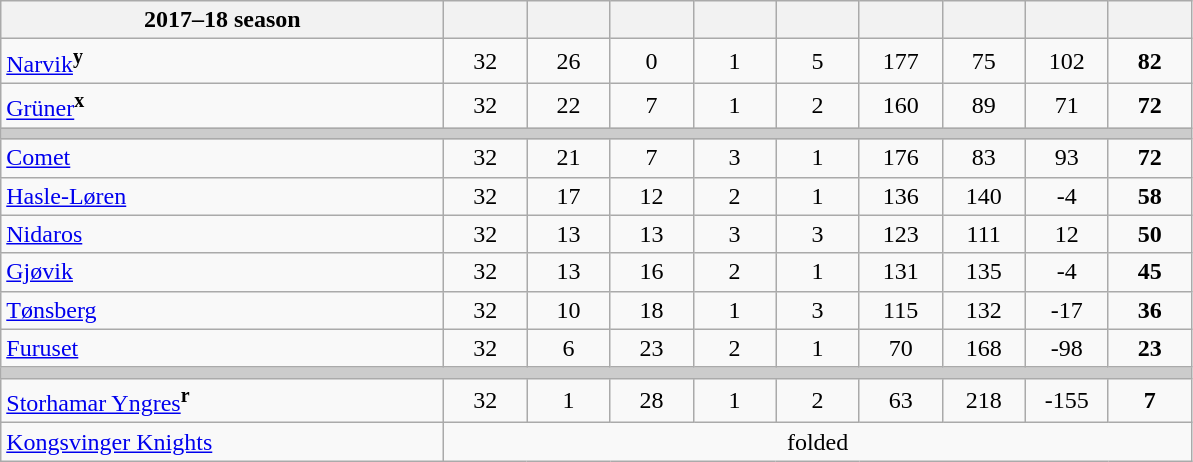<table class="wikitable">
<tr>
<th style="width:18em;">2017–18 season</th>
<th style="width:3em;"></th>
<th style="width:3em;"></th>
<th style="width:3em;"></th>
<th style="width:3em;"></th>
<th style="width:3em;"></th>
<th style="width:3em;"></th>
<th style="width:3em;"></th>
<th style="width:3em;"></th>
<th style="width:3em;"></th>
</tr>
<tr align=center>
<td align=left><a href='#'>Narvik</a><sup><strong>y</strong></sup></td>
<td>32</td>
<td>26</td>
<td>0</td>
<td>1</td>
<td>5</td>
<td>177</td>
<td>75</td>
<td>102</td>
<td><strong>82</strong></td>
</tr>
<tr align=center>
<td align=left><a href='#'>Grüner</a><sup><strong>x</strong></sup></td>
<td>32</td>
<td>22</td>
<td>7</td>
<td>1</td>
<td>2</td>
<td>160</td>
<td>89</td>
<td>71</td>
<td><strong>72</strong></td>
</tr>
<tr bgcolor="#cccccc" class="unsortable">
<td colspan=10></td>
</tr>
<tr align=center>
<td align=left><a href='#'>Comet</a></td>
<td>32</td>
<td>21</td>
<td>7</td>
<td>3</td>
<td>1</td>
<td>176</td>
<td>83</td>
<td>93</td>
<td><strong>72</strong></td>
</tr>
<tr align=center>
<td align=left><a href='#'>Hasle-Løren</a></td>
<td>32</td>
<td>17</td>
<td>12</td>
<td>2</td>
<td>1</td>
<td>136</td>
<td>140</td>
<td>-4</td>
<td><strong>58</strong></td>
</tr>
<tr align=center>
<td align=left><a href='#'>Nidaros</a></td>
<td>32</td>
<td>13</td>
<td>13</td>
<td>3</td>
<td>3</td>
<td>123</td>
<td>111</td>
<td>12</td>
<td><strong>50</strong></td>
</tr>
<tr align=center>
<td align=left><a href='#'>Gjøvik</a></td>
<td>32</td>
<td>13</td>
<td>16</td>
<td>2</td>
<td>1</td>
<td>131</td>
<td>135</td>
<td>-4</td>
<td><strong>45</strong></td>
</tr>
<tr align=center>
<td align=left><a href='#'>Tønsberg</a></td>
<td>32</td>
<td>10</td>
<td>18</td>
<td>1</td>
<td>3</td>
<td>115</td>
<td>132</td>
<td>-17</td>
<td><strong>36</strong></td>
</tr>
<tr align=center>
<td align=left><a href='#'>Furuset</a></td>
<td>32</td>
<td>6</td>
<td>23</td>
<td>2</td>
<td>1</td>
<td>70</td>
<td>168</td>
<td>-98</td>
<td><strong>23</strong></td>
</tr>
<tr bgcolor="#cccccc" class="unsortable">
<td colspan=10></td>
</tr>
<tr align=center>
<td align=left><a href='#'>Storhamar Yngres</a><sup><strong>r</strong></sup></td>
<td>32</td>
<td>1</td>
<td>28</td>
<td>1</td>
<td>2</td>
<td>63</td>
<td>218</td>
<td>-155</td>
<td><strong>7</strong></td>
</tr>
<tr align=center>
<td align=left><a href='#'>Kongsvinger Knights</a></td>
<td colspan=9>folded</td>
</tr>
</table>
